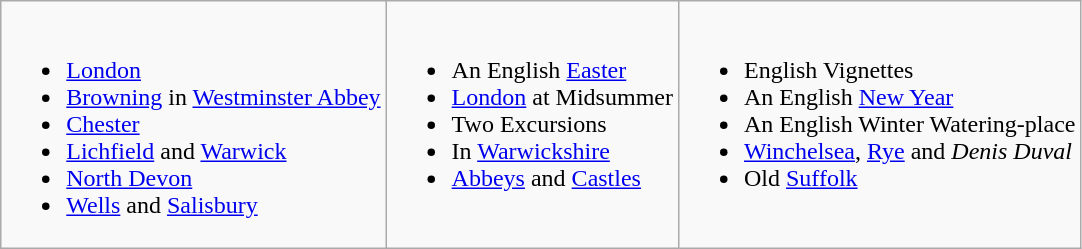<table class=wikitable>
<tr>
<td valign="top"><br><ul><li><a href='#'>London</a></li><li><a href='#'>Browning</a> in <a href='#'>Westminster Abbey</a></li><li><a href='#'>Chester</a></li><li><a href='#'>Lichfield</a> and <a href='#'>Warwick</a></li><li><a href='#'>North Devon</a></li><li><a href='#'>Wells</a> and <a href='#'>Salisbury</a></li></ul></td>
<td valign="top"><br><ul><li>An English <a href='#'>Easter</a></li><li><a href='#'>London</a> at Midsummer</li><li>Two Excursions</li><li>In <a href='#'>Warwickshire</a></li><li><a href='#'>Abbeys</a> and <a href='#'>Castles</a></li></ul></td>
<td valign="top"><br><ul><li>English Vignettes</li><li>An English <a href='#'>New Year</a></li><li>An English Winter Watering-place</li><li><a href='#'>Winchelsea</a>, <a href='#'>Rye</a> and <em>Denis Duval</em></li><li>Old <a href='#'>Suffolk</a></li></ul></td>
</tr>
</table>
